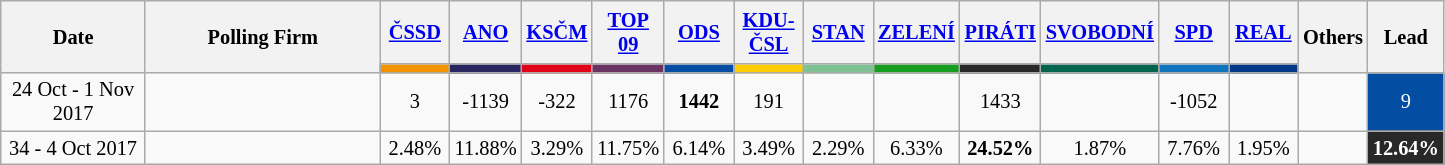<table class="wikitable" style="text-align:center; font-size:85%; line-height:16px;">
<tr style="height:42px;">
<th style="width:90px;" rowspan="2">Date</th>
<th style="width:150px;" rowspan="2">Polling Firm</th>
<th><a href='#'><span>ČSSD</span></a></th>
<th><a href='#'><span>ANO</span></a></th>
<th><a href='#'><span>KSČM</span></a></th>
<th><a href='#'><span>TOP 09</span></a></th>
<th><a href='#'><span>ODS</span></a></th>
<th><a href='#'><span>KDU-ČSL</span></a></th>
<th><a href='#'><span>STAN</span></a></th>
<th><a href='#'><span>ZELENÍ</span></a></th>
<th><a href='#'><span>PIRÁTI</span></a></th>
<th><a href='#'><span>SVOBODNÍ</span></a></th>
<th><a href='#'><span>SPD</span></a></th>
<th><a href='#'><span>REAL</span></a></th>
<th style="width:40px;" rowspan="2">Others</th>
<th style="width:40px;" rowspan="2">Lead</th>
</tr>
<tr>
<th style="color:inherit;background:#F29400; width:40px;"></th>
<th style="color:inherit;background:#272660; width:40px;"></th>
<th style="color:inherit;background:#E00219; width:40px;"></th>
<th style="color:inherit;background:#6b3362; width:40px;"></th>
<th style="color:inherit;background:#034EA2; width:40px;"></th>
<th style="color:inherit;background:#FFCB03; width:40px;"></th>
<th style="color:inherit;background:#7ec192; width:40px;"></th>
<th style="color:inherit;background:#179E1E; width:40px;"></th>
<th style="color:inherit;background:#292829; width:40px;"></th>
<th style="color:inherit;background:#00654E; width:40px;"></th>
<th style="color:inherit;background:#1074BC; width:40px;"></th>
<th style="color:inherit;background:#013888; width:40px;"></th>
</tr>
<tr>
<td>24 Oct - 1 Nov 2017</td>
<td></td>
<td>3</td>
<td>-1139</td>
<td>-322</td>
<td>1176</td>
<td><strong>1442</strong></td>
<td>191</td>
<td></td>
<td></td>
<td>1433</td>
<td></td>
<td>-1052</td>
<td></td>
<td></td>
<td style="background:#034EA2; width:40px;color:white;">9</td>
</tr>
<tr>
<td>34 - 4 Oct 2017</td>
<td></td>
<td>2.48%</td>
<td>11.88%</td>
<td>3.29%</td>
<td>11.75%</td>
<td>6.14%</td>
<td>3.49%</td>
<td>2.29%</td>
<td>6.33%</td>
<td><strong>24.52%</strong></td>
<td>1.87%</td>
<td>7.76%</td>
<td>1.95%</td>
<td></td>
<th style="background:#292829; width:40px;color:white">12.64%</th>
</tr>
</table>
